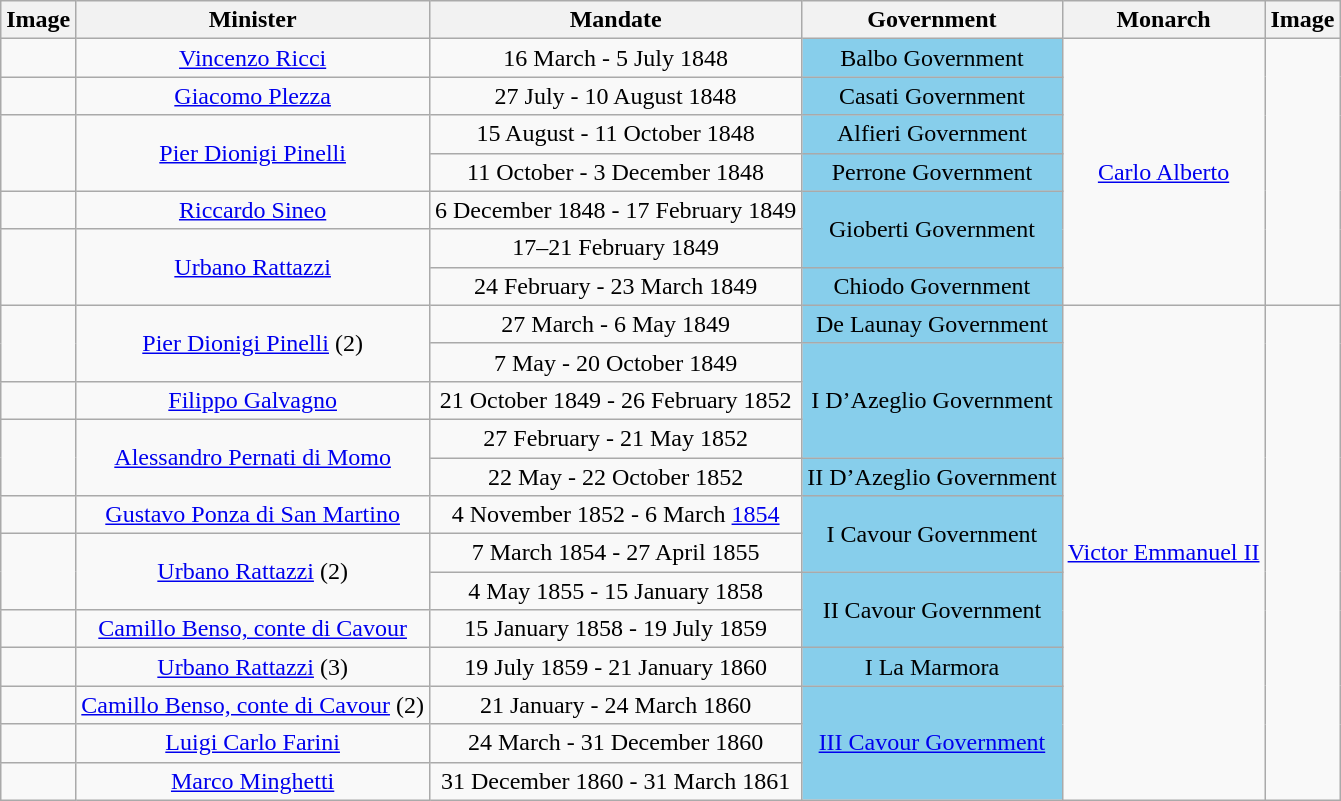<table class="wikitable" style="clear:both; text-align:center">
<tr>
<th>Image</th>
<th>Minister</th>
<th>Mandate</th>
<th>Government</th>
<th>Monarch</th>
<th>Image</th>
</tr>
<tr>
<td></td>
<td><a href='#'>Vincenzo Ricci</a></td>
<td>16 March - 5 July 1848</td>
<td bgcolor="skyblue">Balbo Government</td>
<td rowspan="7"><a href='#'>Carlo Alberto</a></td>
<td rowspan="7"></td>
</tr>
<tr>
<td></td>
<td><a href='#'>Giacomo Plezza</a></td>
<td>27 July - 10 August 1848</td>
<td bgcolor="skyblue">Casati Government</td>
</tr>
<tr>
<td rowspan=2></td>
<td rowspan=2><a href='#'>Pier Dionigi Pinelli</a></td>
<td>15 August - 11 October 1848</td>
<td bgcolor="skyblue">Alfieri Government</td>
</tr>
<tr>
<td>11 October - 3 December 1848</td>
<td bgcolor="skyblue">Perrone Government</td>
</tr>
<tr>
<td></td>
<td><a href='#'>Riccardo Sineo</a></td>
<td>6 December 1848 - 17 February 1849</td>
<td bgcolor="skyblue" rowspan=2>Gioberti Government</td>
</tr>
<tr>
<td rowspan=2></td>
<td rowspan=2><a href='#'>Urbano Rattazzi</a></td>
<td>17–21 February 1849</td>
</tr>
<tr>
<td>24 February - 23 March 1849</td>
<td bgcolor="skyblue">Chiodo Government</td>
</tr>
<tr>
<td rowspan=2></td>
<td rowspan=2><a href='#'>Pier Dionigi Pinelli</a> (2)</td>
<td>27 March - 6 May 1849</td>
<td bgcolor="skyblue">De Launay Government</td>
<td rowspan="13"><a href='#'>Victor Emmanuel II</a></td>
<td rowspan="13"></td>
</tr>
<tr>
<td>7 May - 20 October 1849</td>
<td bgcolor="skyblue" rowspan=3>I D’Azeglio Government</td>
</tr>
<tr>
<td></td>
<td><a href='#'>Filippo Galvagno</a></td>
<td>21 October 1849 - 26 February 1852</td>
</tr>
<tr>
<td rowspan=2></td>
<td rowspan=2><a href='#'>Alessandro Pernati di Momo</a></td>
<td>27 February - 21 May 1852</td>
</tr>
<tr>
<td>22 May - 22 October 1852</td>
<td bgcolor="skyblue">II D’Azeglio Government</td>
</tr>
<tr>
<td></td>
<td><a href='#'>Gustavo Ponza di San Martino</a></td>
<td>4 November 1852 - 6 March <a href='#'>1854</a></td>
<td bgcolor="skyblue" rowspan=2>I Cavour Government</td>
</tr>
<tr>
<td rowspan=2></td>
<td rowspan=2><a href='#'>Urbano Rattazzi</a> (2)</td>
<td>7 March 1854 - 27 April 1855</td>
</tr>
<tr>
<td>4 May 1855 - 15 January 1858</td>
<td bgcolor="skyblue" rowspan=2>II Cavour Government</td>
</tr>
<tr>
<td></td>
<td><a href='#'>Camillo Benso, conte di Cavour</a></td>
<td>15 January 1858 - 19 July 1859</td>
</tr>
<tr>
<td></td>
<td><a href='#'>Urbano Rattazzi</a> (3)</td>
<td>19 July 1859 - 21 January 1860</td>
<td bgcolor="skyblue">I La Marmora</td>
</tr>
<tr>
<td></td>
<td><a href='#'>Camillo Benso, conte di Cavour</a> (2)</td>
<td>21 January - 24 March 1860</td>
<td bgcolor="skyblue" rowspan=3><a href='#'>III Cavour Government</a></td>
</tr>
<tr>
<td></td>
<td><a href='#'>Luigi Carlo Farini</a></td>
<td>24 March - 31 December 1860</td>
</tr>
<tr>
<td></td>
<td><a href='#'>Marco Minghetti</a></td>
<td>31 December 1860 - 31 March 1861</td>
</tr>
</table>
